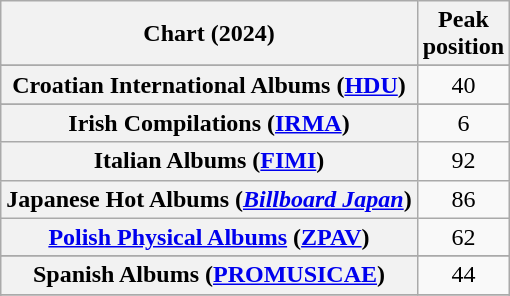<table class="wikitable sortable plainrowheaders" style="text-align:center">
<tr>
<th scope="col">Chart (2024)</th>
<th scope="col">Peak<br>position</th>
</tr>
<tr>
</tr>
<tr>
</tr>
<tr>
</tr>
<tr>
<th scope="row">Croatian International Albums (<a href='#'>HDU</a>)</th>
<td>40</td>
</tr>
<tr>
</tr>
<tr>
</tr>
<tr>
<th scope="row">Irish Compilations (<a href='#'>IRMA</a>)</th>
<td>6</td>
</tr>
<tr>
<th scope="row">Italian Albums (<a href='#'>FIMI</a>)</th>
<td>92</td>
</tr>
<tr>
<th scope="row">Japanese Hot Albums (<em><a href='#'>Billboard Japan</a></em>)</th>
<td>86</td>
</tr>
<tr>
<th scope="row"><a href='#'>Polish Physical Albums</a> (<a href='#'>ZPAV</a>)</th>
<td>62</td>
</tr>
<tr>
</tr>
<tr>
<th scope="row">Spanish Albums (<a href='#'>PROMUSICAE</a>)</th>
<td>44</td>
</tr>
<tr>
</tr>
<tr>
</tr>
<tr>
</tr>
<tr>
</tr>
<tr>
</tr>
<tr>
</tr>
</table>
